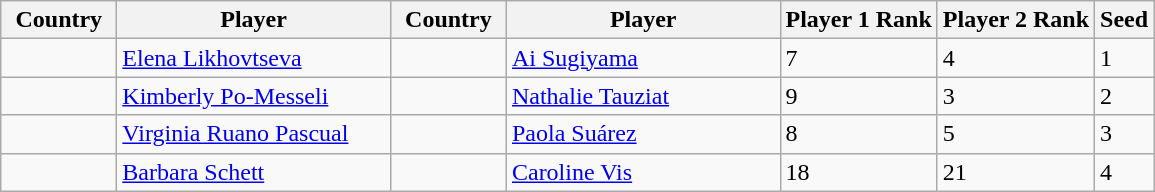<table class="sortable wikitable">
<tr>
<th width="70">Country</th>
<th width="175">Player</th>
<th width="70">Country</th>
<th width="175">Player</th>
<th>Player 1 Rank</th>
<th>Player 2 Rank</th>
<th>Seed</th>
</tr>
<tr>
<td></td>
<td><a href='#'>Elena Likhovtseva</a></td>
<td></td>
<td><a href='#'>Ai Sugiyama</a></td>
<td>7</td>
<td>4</td>
<td>1</td>
</tr>
<tr>
<td></td>
<td><a href='#'>Kimberly Po-Messeli</a></td>
<td></td>
<td><a href='#'>Nathalie Tauziat</a></td>
<td>9</td>
<td>3</td>
<td>2</td>
</tr>
<tr>
<td></td>
<td><a href='#'>Virginia Ruano Pascual</a></td>
<td></td>
<td><a href='#'>Paola Suárez</a></td>
<td>8</td>
<td>5</td>
<td>3</td>
</tr>
<tr>
<td></td>
<td><a href='#'>Barbara Schett</a></td>
<td></td>
<td><a href='#'>Caroline Vis</a></td>
<td>18</td>
<td>21</td>
<td>4</td>
</tr>
</table>
